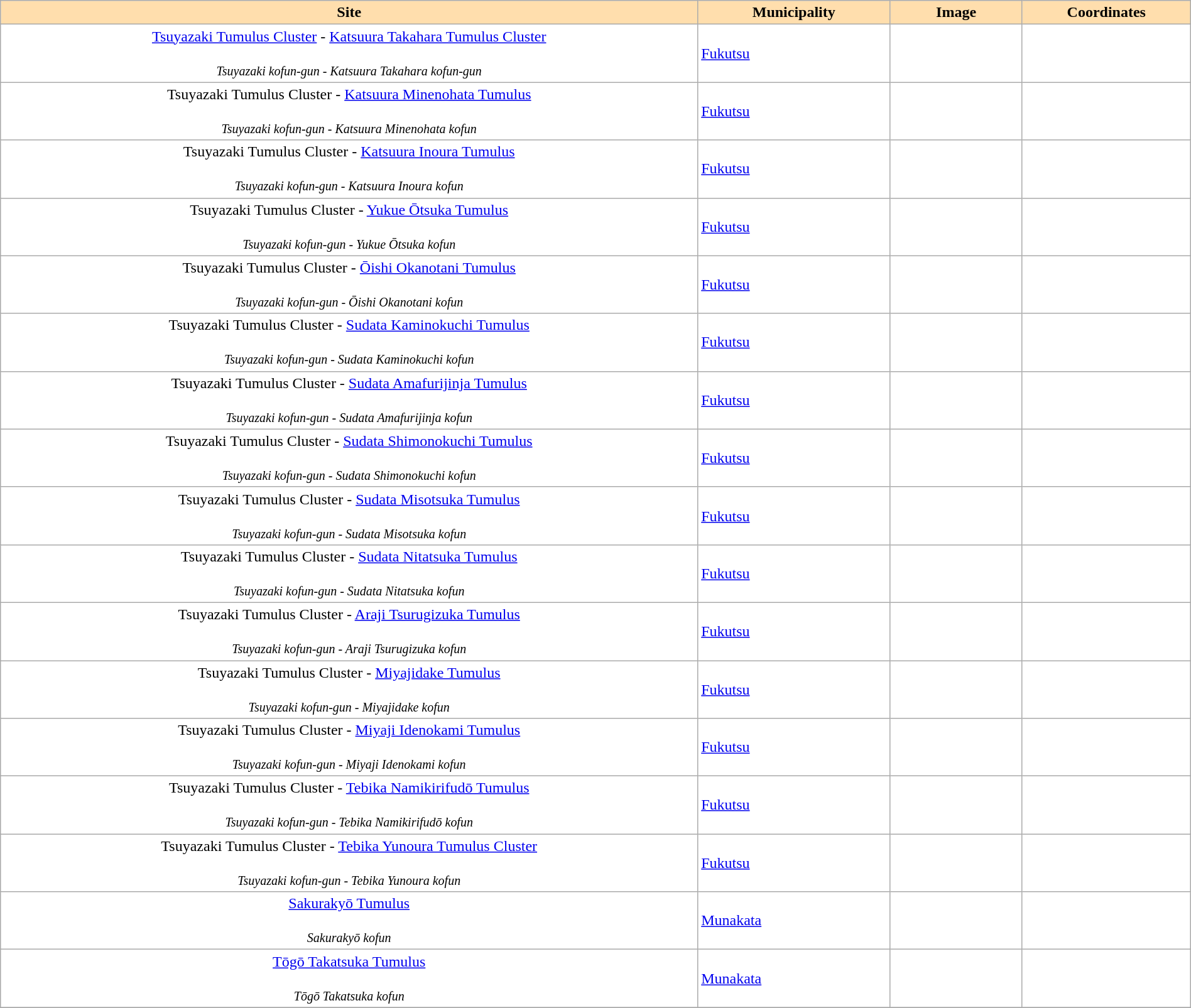<table class="wikitable sortable"  width="100%" style="background:#ffffff;">
<tr>
<th width="58%" align="left" style="background:#ffdead;">Site</th>
<th width="16%" align="left" style="background:#ffdead;">Municipality</th>
<th width="11%" align="left" style="background:#ffdead;" class="unsortable">Image</th>
<th width="14%" align="left" style="background:#ffdead;" class="unsortable">Coordinates</th>
</tr>
<tr>
<td align="center"><a href='#'>Tsuyazaki Tumulus Cluster</a> - <a href='#'>Katsuura Takahara Tumulus Cluster</a><br><br><small><em>Tsuyazaki kofun-gun - Katsuura Takahara kofun-gun</em></small></td>
<td><a href='#'>Fukutsu</a></td>
<td></td>
<td></td>
</tr>
<tr>
<td align="center">Tsuyazaki Tumulus Cluster - <a href='#'>Katsuura Minenohata Tumulus</a><br><br><small><em>Tsuyazaki kofun-gun - Katsuura Minenohata kofun</em></small></td>
<td><a href='#'>Fukutsu</a></td>
<td></td>
<td></td>
</tr>
<tr>
<td align="center">Tsuyazaki Tumulus Cluster - <a href='#'>Katsuura Inoura Tumulus</a><br><br><small><em>Tsuyazaki kofun-gun - Katsuura Inoura kofun</em></small></td>
<td><a href='#'>Fukutsu</a></td>
<td></td>
<td></td>
</tr>
<tr>
<td align="center">Tsuyazaki Tumulus Cluster - <a href='#'>Yukue Ōtsuka Tumulus</a><br><br><small><em>Tsuyazaki kofun-gun - Yukue Ōtsuka kofun</em></small></td>
<td><a href='#'>Fukutsu</a></td>
<td></td>
<td></td>
</tr>
<tr>
<td align="center">Tsuyazaki Tumulus Cluster - <a href='#'>Ōishi Okanotani Tumulus</a><br><br><small><em>Tsuyazaki kofun-gun - Ōishi Okanotani kofun</em></small></td>
<td><a href='#'>Fukutsu</a></td>
<td></td>
<td></td>
</tr>
<tr>
<td align="center">Tsuyazaki Tumulus Cluster - <a href='#'>Sudata Kaminokuchi Tumulus</a><br><br><small><em>Tsuyazaki kofun-gun - Sudata Kaminokuchi kofun</em></small></td>
<td><a href='#'>Fukutsu</a></td>
<td></td>
<td></td>
</tr>
<tr>
<td align="center">Tsuyazaki Tumulus Cluster - <a href='#'>Sudata Amafurijinja Tumulus</a><br><br><small><em>Tsuyazaki kofun-gun - Sudata Amafurijinja kofun</em></small></td>
<td><a href='#'>Fukutsu</a></td>
<td></td>
<td></td>
</tr>
<tr>
<td align="center">Tsuyazaki Tumulus Cluster - <a href='#'>Sudata Shimonokuchi Tumulus</a><br><br><small><em>Tsuyazaki kofun-gun - Sudata Shimonokuchi kofun</em></small></td>
<td><a href='#'>Fukutsu</a></td>
<td></td>
<td></td>
</tr>
<tr>
<td align="center">Tsuyazaki Tumulus Cluster - <a href='#'>Sudata Misotsuka Tumulus</a><br><br><small><em>Tsuyazaki kofun-gun - Sudata Misotsuka kofun</em></small></td>
<td><a href='#'>Fukutsu</a></td>
<td></td>
<td></td>
</tr>
<tr>
<td align="center">Tsuyazaki Tumulus Cluster - <a href='#'>Sudata Nitatsuka Tumulus</a><br><br><small><em>Tsuyazaki kofun-gun - Sudata Nitatsuka kofun</em></small></td>
<td><a href='#'>Fukutsu</a></td>
<td></td>
<td></td>
</tr>
<tr>
<td align="center">Tsuyazaki Tumulus Cluster - <a href='#'>Araji Tsurugizuka Tumulus</a><br><br><small><em>Tsuyazaki kofun-gun - Araji Tsurugizuka kofun</em></small></td>
<td><a href='#'>Fukutsu</a></td>
<td></td>
<td></td>
</tr>
<tr>
<td align="center">Tsuyazaki Tumulus Cluster - <a href='#'>Miyajidake Tumulus</a><br><br><small><em>Tsuyazaki kofun-gun - Miyajidake kofun</em></small></td>
<td><a href='#'>Fukutsu</a></td>
<td></td>
<td></td>
</tr>
<tr>
<td align="center">Tsuyazaki Tumulus Cluster - <a href='#'>Miyaji Idenokami Tumulus</a><br><br><small><em>Tsuyazaki kofun-gun - Miyaji Idenokami kofun</em></small></td>
<td><a href='#'>Fukutsu</a></td>
<td></td>
<td></td>
</tr>
<tr>
<td align="center">Tsuyazaki Tumulus Cluster - <a href='#'>Tebika Namikirifudō Tumulus</a><br><br><small><em>Tsuyazaki kofun-gun - Tebika Namikirifudō kofun</em></small></td>
<td><a href='#'>Fukutsu</a></td>
<td></td>
<td></td>
</tr>
<tr>
<td align="center">Tsuyazaki Tumulus Cluster - <a href='#'>Tebika Yunoura Tumulus Cluster</a><br><br><small><em>Tsuyazaki kofun-gun - Tebika Yunoura kofun</em></small></td>
<td><a href='#'>Fukutsu</a></td>
<td></td>
<td></td>
</tr>
<tr>
<td align="center"><a href='#'>Sakurakyō Tumulus</a><br><br><small><em>Sakurakyō kofun</em></small></td>
<td><a href='#'>Munakata</a></td>
<td></td>
<td></td>
</tr>
<tr>
<td align="center"><a href='#'>Tōgō Takatsuka Tumulus</a><br><br><small><em>Tōgō Takatsuka kofun</em></small></td>
<td><a href='#'>Munakata</a></td>
<td></td>
<td></td>
</tr>
<tr>
</tr>
</table>
